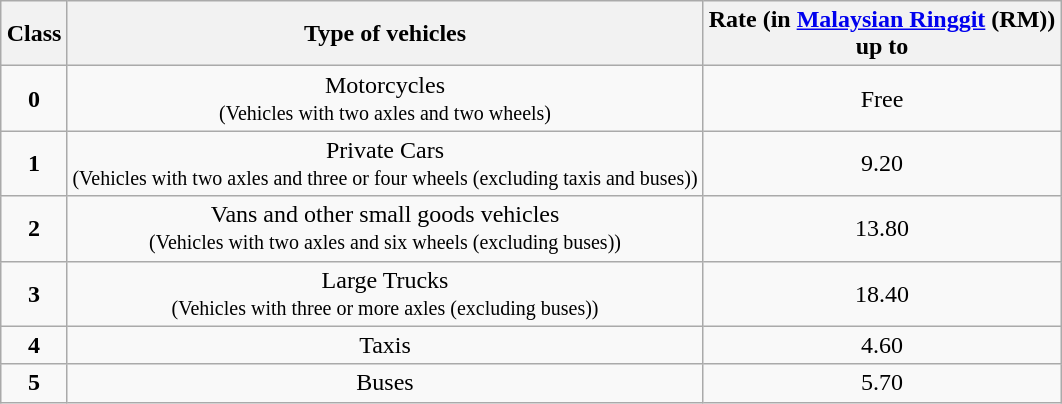<table class=wikitable style="margin:0 auto;text-align:center">
<tr>
<th>Class</th>
<th>Type of vehicles</th>
<th>Rate (in <a href='#'>Malaysian Ringgit</a> (RM))<br>up to</th>
</tr>
<tr>
<td><strong>0</strong></td>
<td>Motorcycles<br><small>(Vehicles with two axles and two wheels)</small></td>
<td>Free</td>
</tr>
<tr>
<td><strong>1</strong></td>
<td>Private Cars<br><small>(Vehicles with two axles and three or four wheels (excluding taxis and buses))</small></td>
<td>9.20</td>
</tr>
<tr>
<td><strong>2</strong></td>
<td>Vans and other small goods vehicles<br><small>(Vehicles with two axles and six wheels (excluding buses))</small></td>
<td>13.80</td>
</tr>
<tr>
<td><strong>3</strong></td>
<td>Large Trucks<br><small>(Vehicles with three or more axles (excluding buses))</small></td>
<td>18.40</td>
</tr>
<tr>
<td><strong>4</strong></td>
<td>Taxis</td>
<td>4.60</td>
</tr>
<tr>
<td><strong>5</strong></td>
<td>Buses</td>
<td>5.70</td>
</tr>
</table>
